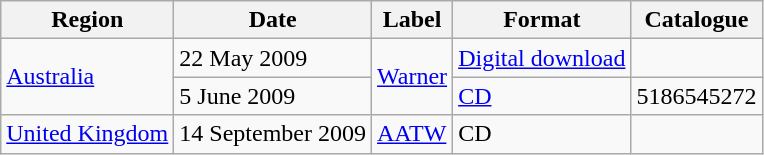<table class="wikitable">
<tr>
<th>Region</th>
<th>Date</th>
<th>Label</th>
<th>Format</th>
<th>Catalogue</th>
</tr>
<tr>
<td rowspan="2"><a href='#'>Australia</a></td>
<td>22 May 2009</td>
<td rowspan="2"><a href='#'>Warner</a></td>
<td><a href='#'>Digital download</a></td>
<td></td>
</tr>
<tr>
<td>5 June 2009</td>
<td><a href='#'>CD</a></td>
<td>5186545272</td>
</tr>
<tr>
<td><a href='#'>United Kingdom</a></td>
<td>14 September 2009</td>
<td><a href='#'>AATW</a></td>
<td>CD</td>
<td></td>
</tr>
</table>
